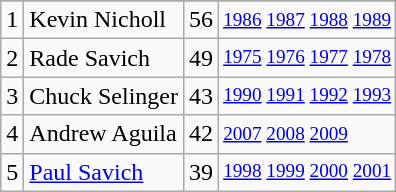<table class="wikitable">
<tr>
</tr>
<tr>
<td>1</td>
<td>Kevin Nicholl</td>
<td>56</td>
<td style="font-size:80%;"><a href='#'>1986</a> <a href='#'>1987</a> <a href='#'>1988</a> <a href='#'>1989</a></td>
</tr>
<tr>
<td>2</td>
<td>Rade Savich</td>
<td>49</td>
<td style="font-size:80%;"><a href='#'>1975</a> <a href='#'>1976</a> <a href='#'>1977</a> <a href='#'>1978</a></td>
</tr>
<tr>
<td>3</td>
<td>Chuck Selinger</td>
<td>43</td>
<td style="font-size:80%;"><a href='#'>1990</a> <a href='#'>1991</a> <a href='#'>1992</a> <a href='#'>1993</a></td>
</tr>
<tr>
<td>4</td>
<td>Andrew Aguila</td>
<td>42</td>
<td style="font-size:80%;"><a href='#'>2007</a> <a href='#'>2008</a> <a href='#'>2009</a></td>
</tr>
<tr>
<td>5</td>
<td><a href='#'>Paul Savich</a></td>
<td>39</td>
<td style="font-size:80%;"><a href='#'>1998</a> <a href='#'>1999</a> <a href='#'>2000</a> <a href='#'>2001</a></td>
</tr>
</table>
